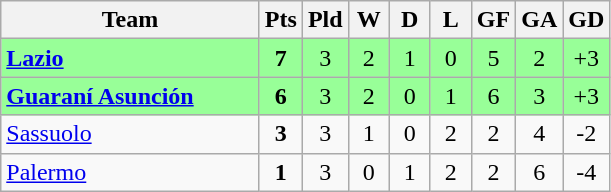<table class=wikitable style="text-align:center">
<tr>
<th width=165>Team</th>
<th width=20>Pts</th>
<th width=20>Pld</th>
<th width=20>W</th>
<th width=20>D</th>
<th width=20>L</th>
<th width=20>GF</th>
<th width=20>GA</th>
<th width=20>GD</th>
</tr>
<tr |- align=center style="background:#98FF98;">
<td style="text-align:left"><strong><a href='#'>Lazio</a></strong></td>
<td><strong>7</strong></td>
<td>3</td>
<td>2</td>
<td>1</td>
<td>0</td>
<td>5</td>
<td>2</td>
<td>+3</td>
</tr>
<tr |- align=center style="background:#98FF98;">
<td style="text-align:left"> <strong><a href='#'>Guaraní Asunción</a></strong></td>
<td><strong>6</strong></td>
<td>3</td>
<td>2</td>
<td>0</td>
<td>1</td>
<td>6</td>
<td>3</td>
<td>+3</td>
</tr>
<tr>
<td style="text-align:left"> <a href='#'>Sassuolo</a></td>
<td><strong>3</strong></td>
<td>3</td>
<td>1</td>
<td>0</td>
<td>2</td>
<td>2</td>
<td>4</td>
<td>-2</td>
</tr>
<tr>
<td style="text-align:left"> <a href='#'>Palermo</a></td>
<td><strong>1</strong></td>
<td>3</td>
<td>0</td>
<td>1</td>
<td>2</td>
<td>2</td>
<td>6</td>
<td>-4</td>
</tr>
</table>
